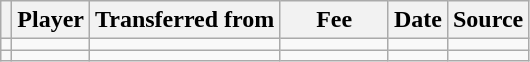<table class="wikitable plainrowheaders sortable">
<tr>
<th></th>
<th scope="col">Player</th>
<th>Transferred from</th>
<th style="width: 65px;">Fee</th>
<th scope="col">Date</th>
<th scope="col">Source</th>
</tr>
<tr>
<td align="center"></td>
<td></td>
<td></td>
<td></td>
<td></td>
<td></td>
</tr>
<tr>
<td align="center"></td>
<td></td>
<td></td>
<td></td>
<td></td>
<td></td>
</tr>
</table>
